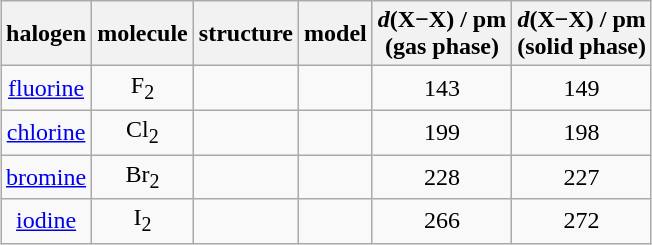<table class="wikitable" style="margin: 1em auto 1em auto; text-align:center;">
<tr>
<th>halogen</th>
<th>molecule</th>
<th>structure</th>
<th>model</th>
<th><em>d</em>(X−X) / pm<br>(gas phase)</th>
<th><em>d</em>(X−X) / pm<br>(solid phase)</th>
</tr>
<tr>
<td><a href='#'>fluorine</a></td>
<td>F<sub>2</sub></td>
<td></td>
<td></td>
<td>143</td>
<td>149</td>
</tr>
<tr>
<td><a href='#'>chlorine</a></td>
<td>Cl<sub>2</sub></td>
<td></td>
<td></td>
<td>199</td>
<td>198</td>
</tr>
<tr>
<td><a href='#'>bromine</a></td>
<td>Br<sub>2</sub></td>
<td></td>
<td></td>
<td>228</td>
<td>227</td>
</tr>
<tr>
<td><a href='#'>iodine</a></td>
<td>I<sub>2</sub></td>
<td></td>
<td></td>
<td>266</td>
<td>272<br></td>
</tr>
</table>
